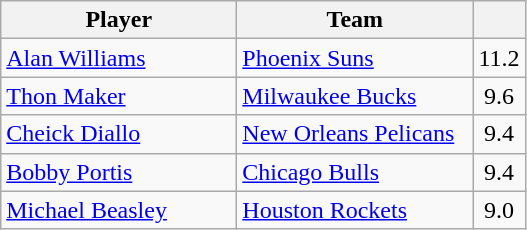<table class="wikitable" style="text-align:left">
<tr>
<th width="150px">Player</th>
<th width="150px">Team</th>
<th width="25px"></th>
</tr>
<tr>
<td><a href='#'>Alan Williams</a></td>
<td><a href='#'>Phoenix Suns</a></td>
<td align="center">11.2</td>
</tr>
<tr>
<td><a href='#'>Thon Maker</a></td>
<td><a href='#'>Milwaukee Bucks</a></td>
<td align="center">9.6</td>
</tr>
<tr>
<td><a href='#'>Cheick Diallo</a></td>
<td><a href='#'>New Orleans Pelicans</a></td>
<td align="center">9.4</td>
</tr>
<tr>
<td><a href='#'>Bobby Portis</a></td>
<td><a href='#'>Chicago Bulls</a></td>
<td align="center">9.4</td>
</tr>
<tr>
<td><a href='#'>Michael Beasley</a></td>
<td><a href='#'>Houston Rockets</a></td>
<td align="center">9.0</td>
</tr>
</table>
